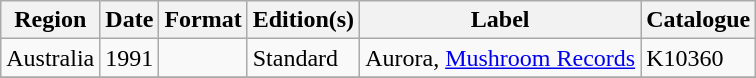<table class="wikitable plainrowheaders">
<tr>
<th scope="col">Region</th>
<th scope="col">Date</th>
<th scope="col">Format</th>
<th scope="col">Edition(s)</th>
<th scope="col">Label</th>
<th scope="col">Catalogue</th>
</tr>
<tr>
<td>Australia</td>
<td>1991</td>
<td></td>
<td>Standard</td>
<td>Aurora, <a href='#'>Mushroom Records</a></td>
<td>K10360</td>
</tr>
<tr>
</tr>
</table>
